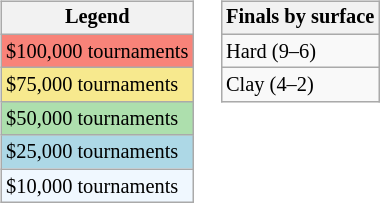<table>
<tr valign=top>
<td><br><table class=wikitable style="font-size:85%">
<tr>
<th>Legend</th>
</tr>
<tr style="background:#f88379;">
<td>$100,000 tournaments</td>
</tr>
<tr style="background:#f7e98e;">
<td>$75,000 tournaments</td>
</tr>
<tr style="background:#addfad;">
<td>$50,000 tournaments</td>
</tr>
<tr style="background:lightblue;">
<td>$25,000 tournaments</td>
</tr>
<tr style="background:#f0f8ff;">
<td>$10,000 tournaments</td>
</tr>
</table>
</td>
<td><br><table class=wikitable style="font-size:85%">
<tr>
<th>Finals by surface</th>
</tr>
<tr>
<td>Hard (9–6)</td>
</tr>
<tr>
<td>Clay (4–2)</td>
</tr>
</table>
</td>
</tr>
</table>
